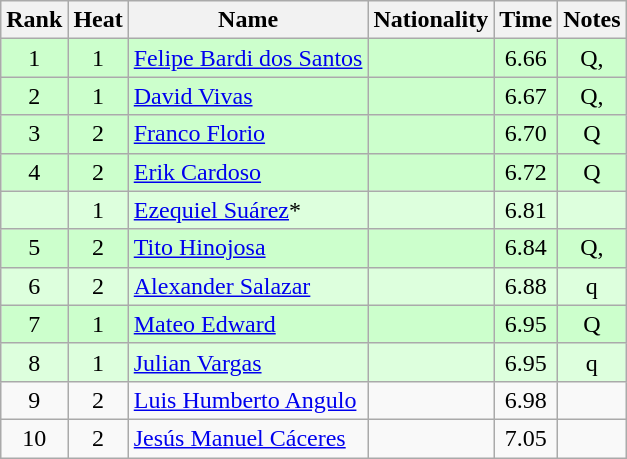<table class="wikitable sortable" style="text-align:center">
<tr>
<th>Rank</th>
<th>Heat</th>
<th>Name</th>
<th>Nationality</th>
<th>Time</th>
<th>Notes</th>
</tr>
<tr bgcolor=ccffcc>
<td>1</td>
<td>1</td>
<td align=left><a href='#'>Felipe Bardi dos Santos</a></td>
<td align=left></td>
<td>6.66</td>
<td>Q, </td>
</tr>
<tr bgcolor=ccffcc>
<td>2</td>
<td>1</td>
<td align=left><a href='#'>David Vivas</a></td>
<td align=left></td>
<td>6.67</td>
<td>Q, </td>
</tr>
<tr bgcolor=ccffcc>
<td>3</td>
<td>2</td>
<td align=left><a href='#'>Franco Florio</a></td>
<td align=left></td>
<td>6.70</td>
<td>Q</td>
</tr>
<tr bgcolor=ccffcc>
<td>4</td>
<td>2</td>
<td align=left><a href='#'>Erik Cardoso</a></td>
<td align=left></td>
<td>6.72</td>
<td>Q</td>
</tr>
<tr bgcolor=ddffdd>
<td></td>
<td>1</td>
<td align=left><a href='#'>Ezequiel Suárez</a>*</td>
<td align=left></td>
<td>6.81</td>
<td></td>
</tr>
<tr bgcolor=ccffcc>
<td>5</td>
<td>2</td>
<td align=left><a href='#'>Tito Hinojosa</a></td>
<td align=left></td>
<td>6.84</td>
<td>Q, </td>
</tr>
<tr bgcolor=ddffdd>
<td>6</td>
<td>2</td>
<td align=left><a href='#'>Alexander Salazar</a></td>
<td align=left></td>
<td>6.88</td>
<td>q</td>
</tr>
<tr bgcolor=ccffcc>
<td>7</td>
<td>1</td>
<td align=left><a href='#'>Mateo Edward</a></td>
<td align=left></td>
<td>6.95</td>
<td>Q</td>
</tr>
<tr bgcolor=ddffdd>
<td>8</td>
<td>1</td>
<td align=left><a href='#'>Julian Vargas</a></td>
<td align=left></td>
<td>6.95</td>
<td>q</td>
</tr>
<tr>
<td>9</td>
<td>2</td>
<td align=left><a href='#'>Luis Humberto Angulo</a></td>
<td align=left></td>
<td>6.98</td>
<td></td>
</tr>
<tr>
<td>10</td>
<td>2</td>
<td align=left><a href='#'>Jesús Manuel Cáceres</a></td>
<td align=left></td>
<td>7.05</td>
<td></td>
</tr>
</table>
